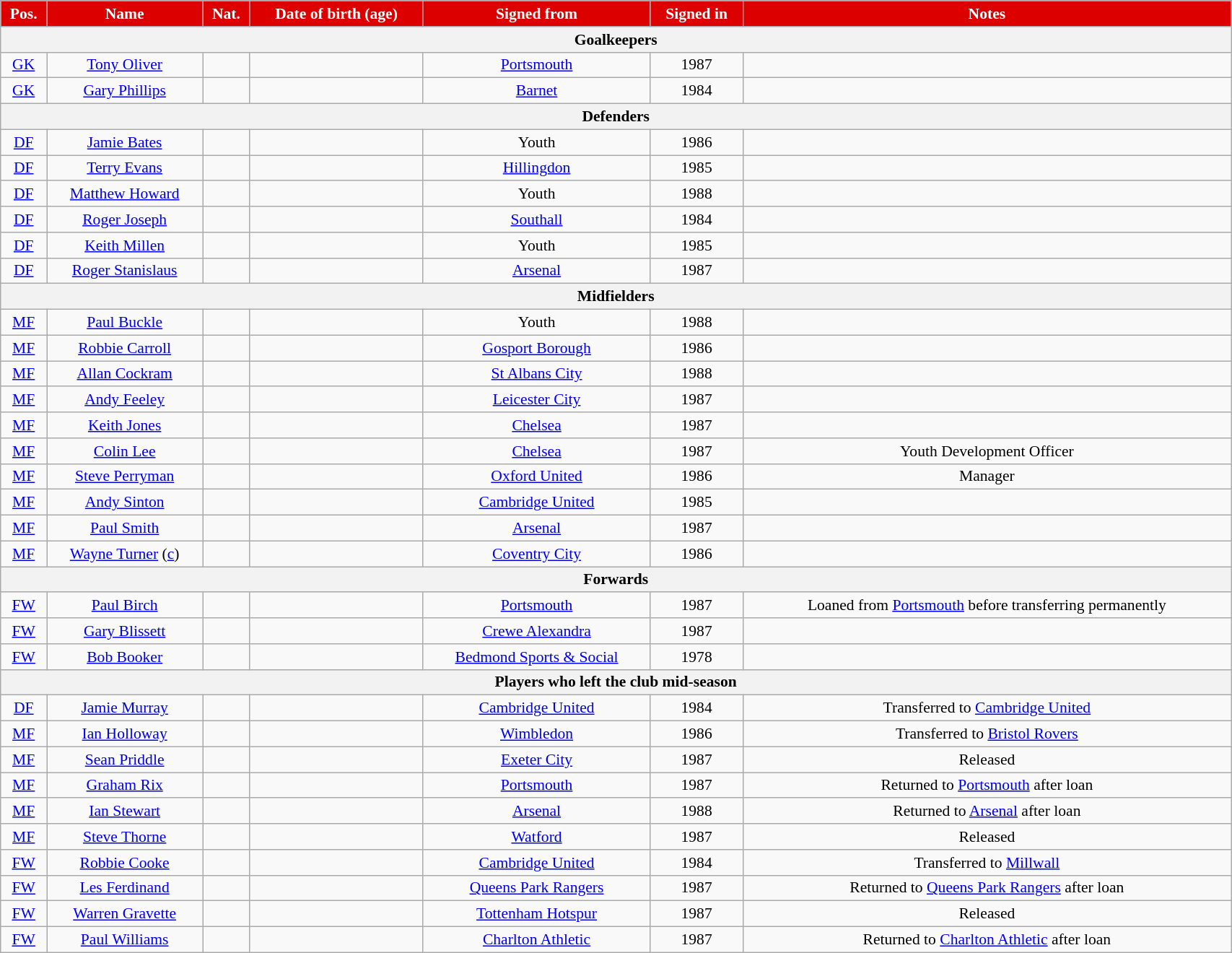<table class="wikitable" style="text-align:center; font-size:90%; width:90%;">
<tr>
<th style="background:#d00; color:white; text-align:center;">Pos.</th>
<th style="background:#d00; color:white; text-align:center;">Name</th>
<th style="background:#d00; color:white; text-align:center;">Nat.</th>
<th style="background:#d00; color:white; text-align:center;">Date of birth (age)</th>
<th style="background:#d00; color:white; text-align:center;">Signed from</th>
<th style="background:#d00; color:white; text-align:center;">Signed in</th>
<th style="background:#d00; color:white; text-align:center;">Notes</th>
</tr>
<tr>
<th colspan="7">Goalkeepers</th>
</tr>
<tr>
<td><a href='#'>GK</a></td>
<td><a href='#'>Tony Oliver</a></td>
<td></td>
<td></td>
<td><a href='#'>Portsmouth</a></td>
<td>1987</td>
<td></td>
</tr>
<tr>
<td><a href='#'>GK</a></td>
<td><a href='#'>Gary Phillips</a></td>
<td></td>
<td></td>
<td><a href='#'>Barnet</a></td>
<td>1984</td>
<td></td>
</tr>
<tr>
<th colspan="7">Defenders</th>
</tr>
<tr>
<td><a href='#'>DF</a></td>
<td><a href='#'>Jamie Bates</a></td>
<td></td>
<td></td>
<td>Youth</td>
<td>1986</td>
<td></td>
</tr>
<tr>
<td><a href='#'>DF</a></td>
<td><a href='#'>Terry Evans</a></td>
<td></td>
<td></td>
<td><a href='#'>Hillingdon</a></td>
<td>1985</td>
<td></td>
</tr>
<tr>
<td><a href='#'>DF</a></td>
<td><a href='#'>Matthew Howard</a></td>
<td></td>
<td></td>
<td>Youth</td>
<td>1988</td>
<td></td>
</tr>
<tr>
<td><a href='#'>DF</a></td>
<td><a href='#'>Roger Joseph</a></td>
<td></td>
<td></td>
<td><a href='#'>Southall</a></td>
<td>1984</td>
<td></td>
</tr>
<tr>
<td><a href='#'>DF</a></td>
<td><a href='#'>Keith Millen</a></td>
<td></td>
<td></td>
<td>Youth</td>
<td>1985</td>
<td></td>
</tr>
<tr>
<td><a href='#'>DF</a></td>
<td><a href='#'>Roger Stanislaus</a></td>
<td></td>
<td></td>
<td><a href='#'>Arsenal</a></td>
<td>1987</td>
<td></td>
</tr>
<tr>
<th colspan="7">Midfielders</th>
</tr>
<tr>
<td><a href='#'>MF</a></td>
<td><a href='#'>Paul Buckle</a></td>
<td></td>
<td></td>
<td>Youth</td>
<td>1988</td>
<td></td>
</tr>
<tr>
<td><a href='#'>MF</a></td>
<td><a href='#'>Robbie Carroll</a></td>
<td></td>
<td></td>
<td><a href='#'>Gosport Borough</a></td>
<td>1986</td>
<td></td>
</tr>
<tr>
<td><a href='#'>MF</a></td>
<td><a href='#'>Allan Cockram</a></td>
<td></td>
<td></td>
<td><a href='#'>St Albans City</a></td>
<td>1988</td>
<td></td>
</tr>
<tr>
<td><a href='#'>MF</a></td>
<td><a href='#'>Andy Feeley</a></td>
<td></td>
<td></td>
<td><a href='#'>Leicester City</a></td>
<td>1987</td>
<td></td>
</tr>
<tr>
<td><a href='#'>MF</a></td>
<td><a href='#'>Keith Jones</a></td>
<td></td>
<td></td>
<td><a href='#'>Chelsea</a></td>
<td>1987</td>
<td></td>
</tr>
<tr>
<td><a href='#'>MF</a></td>
<td><a href='#'>Colin Lee</a></td>
<td></td>
<td></td>
<td><a href='#'>Chelsea</a></td>
<td>1987</td>
<td>Youth Development Officer</td>
</tr>
<tr>
<td><a href='#'>MF</a></td>
<td><a href='#'>Steve Perryman</a></td>
<td></td>
<td></td>
<td><a href='#'>Oxford United</a></td>
<td>1986</td>
<td>Manager</td>
</tr>
<tr>
<td><a href='#'>MF</a></td>
<td><a href='#'>Andy Sinton</a></td>
<td></td>
<td></td>
<td><a href='#'>Cambridge United</a></td>
<td>1985</td>
<td></td>
</tr>
<tr>
<td><a href='#'>MF</a></td>
<td><a href='#'>Paul Smith</a></td>
<td></td>
<td></td>
<td><a href='#'>Arsenal</a></td>
<td>1987</td>
<td></td>
</tr>
<tr>
<td><a href='#'>MF</a></td>
<td><a href='#'>Wayne Turner</a> (<a href='#'>c</a>)</td>
<td></td>
<td></td>
<td><a href='#'>Coventry City</a></td>
<td>1986</td>
<td></td>
</tr>
<tr>
<th colspan="7">Forwards</th>
</tr>
<tr>
<td><a href='#'>FW</a></td>
<td><a href='#'>Paul Birch</a></td>
<td></td>
<td></td>
<td><a href='#'>Portsmouth</a></td>
<td>1987</td>
<td>Loaned from <a href='#'>Portsmouth</a> before transferring permanently</td>
</tr>
<tr>
<td><a href='#'>FW</a></td>
<td><a href='#'>Gary Blissett</a></td>
<td></td>
<td></td>
<td><a href='#'>Crewe Alexandra</a></td>
<td>1987</td>
<td></td>
</tr>
<tr>
<td><a href='#'>FW</a></td>
<td><a href='#'>Bob Booker</a></td>
<td></td>
<td></td>
<td><a href='#'>Bedmond Sports & Social</a></td>
<td>1978</td>
<td></td>
</tr>
<tr>
<th colspan="7">Players who left the club mid-season</th>
</tr>
<tr>
<td><a href='#'>DF</a></td>
<td><a href='#'>Jamie Murray</a></td>
<td></td>
<td></td>
<td><a href='#'>Cambridge United</a></td>
<td>1984</td>
<td>Transferred to <a href='#'>Cambridge United</a></td>
</tr>
<tr>
<td><a href='#'>MF</a></td>
<td><a href='#'>Ian Holloway</a></td>
<td></td>
<td></td>
<td><a href='#'>Wimbledon</a></td>
<td>1986</td>
<td>Transferred to <a href='#'>Bristol Rovers</a></td>
</tr>
<tr>
<td><a href='#'>MF</a></td>
<td><a href='#'>Sean Priddle</a></td>
<td></td>
<td></td>
<td><a href='#'>Exeter City</a></td>
<td>1987</td>
<td>Released</td>
</tr>
<tr>
<td><a href='#'>MF</a></td>
<td><a href='#'>Graham Rix</a></td>
<td></td>
<td></td>
<td><a href='#'>Portsmouth</a></td>
<td>1987</td>
<td>Returned to <a href='#'>Portsmouth</a> after loan</td>
</tr>
<tr>
<td><a href='#'>MF</a></td>
<td><a href='#'>Ian Stewart</a></td>
<td></td>
<td></td>
<td><a href='#'>Arsenal</a></td>
<td>1988</td>
<td>Returned to <a href='#'>Arsenal</a> after loan</td>
</tr>
<tr>
<td><a href='#'>MF</a></td>
<td><a href='#'>Steve Thorne</a></td>
<td></td>
<td></td>
<td><a href='#'>Watford</a></td>
<td>1987</td>
<td>Released</td>
</tr>
<tr>
<td><a href='#'>FW</a></td>
<td><a href='#'>Robbie Cooke</a></td>
<td></td>
<td></td>
<td><a href='#'>Cambridge United</a></td>
<td>1984</td>
<td>Transferred to <a href='#'>Millwall</a></td>
</tr>
<tr>
<td><a href='#'>FW</a></td>
<td><a href='#'>Les Ferdinand</a></td>
<td></td>
<td></td>
<td><a href='#'>Queens Park Rangers</a></td>
<td>1987</td>
<td>Returned to <a href='#'>Queens Park Rangers</a> after loan</td>
</tr>
<tr>
<td><a href='#'>FW</a></td>
<td><a href='#'>Warren Gravette</a></td>
<td></td>
<td></td>
<td><a href='#'>Tottenham Hotspur</a></td>
<td>1987</td>
<td>Released</td>
</tr>
<tr>
<td><a href='#'>FW</a></td>
<td><a href='#'>Paul Williams</a></td>
<td></td>
<td></td>
<td><a href='#'>Charlton Athletic</a></td>
<td>1987</td>
<td>Returned to <a href='#'>Charlton Athletic</a> after loan</td>
</tr>
</table>
